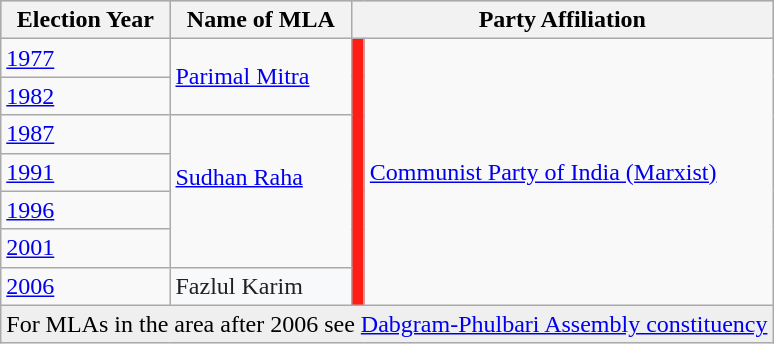<table class="wikitable sortable">
<tr style="font-weight:bold; text-align:center; background-color:#c0c0c0;">
<th>Election Year</th>
<th>Name of MLA</th>
<th colspan=2>Party Affiliation</th>
</tr>
<tr>
<td><a href='#'>1977</a></td>
<td rowspan="2"><a href='#'>Parimal Mitra</a></td>
<td rowspan="7" style="background-color:#ff1d16;"></td>
<td rowspan="7"><a href='#'>Communist Party of India (Marxist)</a></td>
</tr>
<tr>
<td><a href='#'>1982</a></td>
</tr>
<tr>
<td><a href='#'>1987</a></td>
<td rowspan="4"><a href='#'>Sudhan Raha</a><br><br></td>
</tr>
<tr>
<td><a href='#'>1991</a></td>
</tr>
<tr>
<td><a href='#'>1996</a></td>
</tr>
<tr>
<td><a href='#'>2001</a></td>
</tr>
<tr>
<td><a href='#'>2006</a></td>
<td style="vertical-align:middle; background-color:#F8F9FA; color:#202122;">Fazlul Karim</td>
</tr>
<tr>
<td colspan="4" style="background-color:#efefef;">For MLAs in the area after 2006 see <a href='#'>Dabgram-Phulbari Assembly constituency</a></td>
</tr>
</table>
